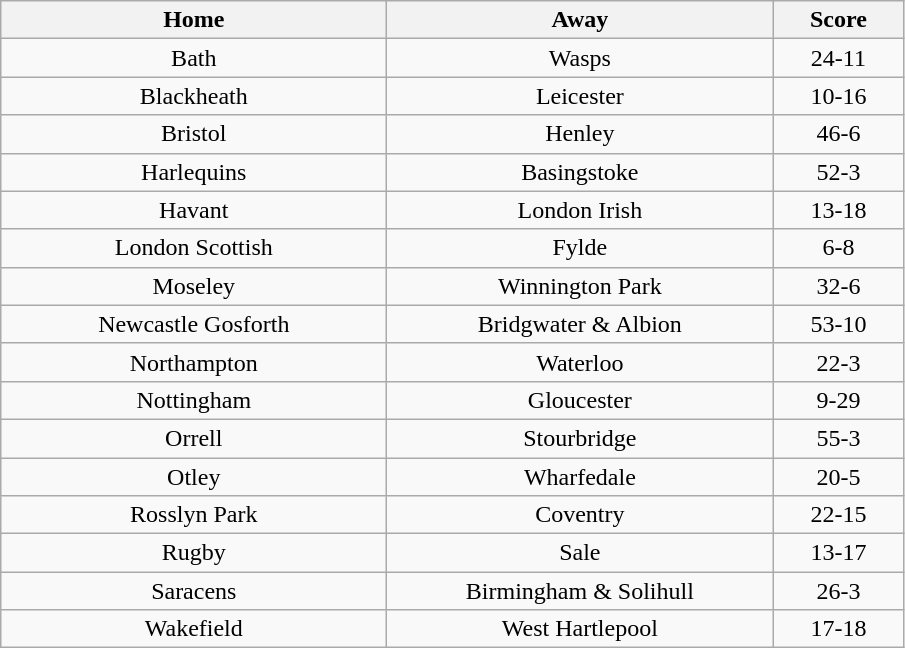<table class="wikitable" style="text-align: center">
<tr>
<th width=250>Home</th>
<th width=250>Away</th>
<th width=80>Score</th>
</tr>
<tr>
<td>Bath</td>
<td>Wasps</td>
<td>24-11</td>
</tr>
<tr>
<td>Blackheath</td>
<td>Leicester</td>
<td>10-16</td>
</tr>
<tr>
<td>Bristol</td>
<td>Henley</td>
<td>46-6</td>
</tr>
<tr>
<td>Harlequins</td>
<td>Basingstoke</td>
<td>52-3</td>
</tr>
<tr>
<td>Havant</td>
<td>London Irish</td>
<td>13-18</td>
</tr>
<tr>
<td>London Scottish</td>
<td>Fylde</td>
<td>6-8</td>
</tr>
<tr>
<td>Moseley</td>
<td>Winnington Park</td>
<td>32-6</td>
</tr>
<tr>
<td>Newcastle Gosforth</td>
<td>Bridgwater & Albion</td>
<td>53-10</td>
</tr>
<tr>
<td>Northampton</td>
<td>Waterloo</td>
<td>22-3</td>
</tr>
<tr>
<td>Nottingham</td>
<td>Gloucester</td>
<td>9-29</td>
</tr>
<tr>
<td>Orrell</td>
<td>Stourbridge</td>
<td>55-3</td>
</tr>
<tr>
<td>Otley</td>
<td>Wharfedale</td>
<td>20-5</td>
</tr>
<tr>
<td>Rosslyn Park</td>
<td>Coventry</td>
<td>22-15</td>
</tr>
<tr>
<td>Rugby</td>
<td>Sale</td>
<td>13-17</td>
</tr>
<tr>
<td>Saracens</td>
<td>Birmingham & Solihull</td>
<td>26-3</td>
</tr>
<tr>
<td>Wakefield</td>
<td>West Hartlepool</td>
<td>17-18</td>
</tr>
</table>
